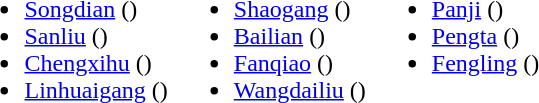<table>
<tr>
<td valign="top"><br><ul><li><a href='#'>Songdian</a> ()</li><li><a href='#'>Sanliu</a> ()</li><li><a href='#'>Chengxihu</a> ()</li><li><a href='#'>Linhuaigang</a> ()</li></ul></td>
<td valign="top"><br><ul><li><a href='#'>Shaogang</a> ()</li><li><a href='#'>Bailian</a> ()</li><li><a href='#'>Fanqiao</a> ()</li><li><a href='#'>Wangdailiu</a> ()</li></ul></td>
<td valign="top"><br><ul><li><a href='#'>Panji</a> ()</li><li><a href='#'>Pengta</a> ()</li><li><a href='#'>Fengling</a> ()</li></ul></td>
</tr>
</table>
